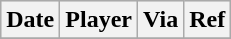<table class="wikitable">
<tr style="background:#ddd; text-align:center;">
<th>Date</th>
<th>Player</th>
<th>Via</th>
<th>Ref</th>
</tr>
<tr>
</tr>
</table>
